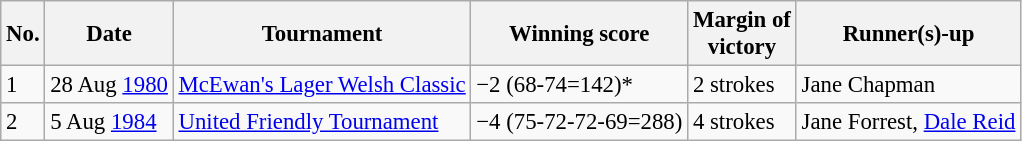<table class="wikitable" style="font-size:95%;">
<tr>
<th>No.</th>
<th>Date</th>
<th>Tournament</th>
<th>Winning score</th>
<th>Margin of<br>victory</th>
<th>Runner(s)-up</th>
</tr>
<tr>
<td>1</td>
<td>28 Aug <a href='#'>1980</a></td>
<td><a href='#'>McEwan's Lager Welsh Classic</a></td>
<td>−2 (68-74=142)*</td>
<td>2 strokes</td>
<td> Jane Chapman</td>
</tr>
<tr>
<td>2</td>
<td>5 Aug <a href='#'>1984</a></td>
<td><a href='#'>United Friendly Tournament</a></td>
<td>−4 (75-72-72-69=288)</td>
<td>4 strokes</td>
<td> Jane Forrest,  <a href='#'>Dale Reid</a></td>
</tr>
</table>
